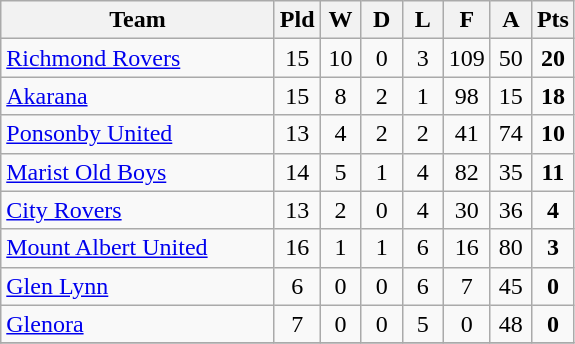<table class="wikitable" style="text-align:center;">
<tr>
<th width=175>Team</th>
<th width=20 abbr="Played">Pld</th>
<th width=20 abbr="Won">W</th>
<th width=20 abbr="Drawn">D</th>
<th width=20 abbr="Lost">L</th>
<th width=20 abbr="For">F</th>
<th width=20 abbr="Against">A</th>
<th width=20 abbr="Points">Pts</th>
</tr>
<tr>
<td style="text-align:left;"><a href='#'>Richmond Rovers</a></td>
<td>15</td>
<td>10</td>
<td>0</td>
<td>3</td>
<td>109</td>
<td>50</td>
<td><strong>20</strong></td>
</tr>
<tr>
<td style="text-align:left;"><a href='#'>Akarana</a></td>
<td>15</td>
<td>8</td>
<td>2</td>
<td>1</td>
<td>98</td>
<td>15</td>
<td><strong>18</strong></td>
</tr>
<tr>
<td style="text-align:left;"><a href='#'>Ponsonby United</a></td>
<td>13</td>
<td>4</td>
<td>2</td>
<td>2</td>
<td>41</td>
<td>74</td>
<td><strong>10</strong></td>
</tr>
<tr>
<td style="text-align:left;"><a href='#'>Marist Old Boys</a></td>
<td>14</td>
<td>5</td>
<td>1</td>
<td>4</td>
<td>82</td>
<td>35</td>
<td><strong>11</strong></td>
</tr>
<tr>
<td style="text-align:left;"><a href='#'>City Rovers</a></td>
<td>13</td>
<td>2</td>
<td>0</td>
<td>4</td>
<td>30</td>
<td>36</td>
<td><strong>4</strong></td>
</tr>
<tr>
<td style="text-align:left;"><a href='#'>Mount Albert United</a></td>
<td>16</td>
<td>1</td>
<td>1</td>
<td>6</td>
<td>16</td>
<td>80</td>
<td><strong>3</strong></td>
</tr>
<tr>
<td style="text-align:left;"><a href='#'>Glen Lynn</a></td>
<td>6</td>
<td>0</td>
<td>0</td>
<td>6</td>
<td>7</td>
<td>45</td>
<td><strong>0</strong></td>
</tr>
<tr>
<td style="text-align:left;"><a href='#'>Glenora</a></td>
<td>7</td>
<td>0</td>
<td>0</td>
<td>5</td>
<td>0</td>
<td>48</td>
<td><strong>0</strong></td>
</tr>
<tr>
</tr>
</table>
